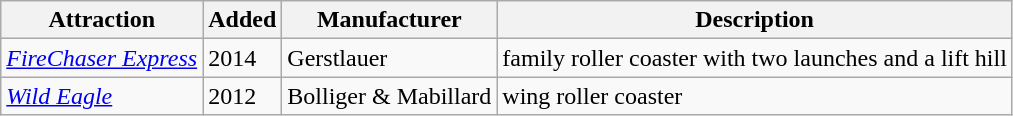<table class="wikitable sortable">
<tr>
<th scope="col">Attraction</th>
<th scope="col">Added</th>
<th scope="col">Manufacturer</th>
<th scope="col" class="unsortable">Description</th>
</tr>
<tr>
<td><em><a href='#'>FireChaser Express</a></em></td>
<td>2014</td>
<td>Gerstlauer</td>
<td>family roller coaster with two launches and a lift hill</td>
</tr>
<tr>
<td><em><a href='#'>Wild Eagle</a></em></td>
<td>2012</td>
<td>Bolliger & Mabillard</td>
<td>wing roller coaster</td>
</tr>
</table>
